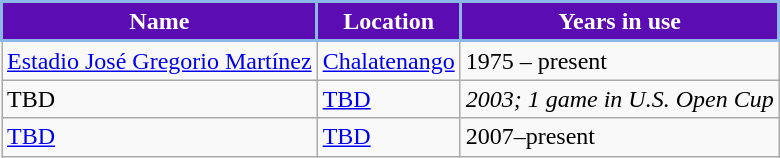<table class="wikitable sortable">
<tr>
<th style="background:#5B0CB3; color:#FFFFFF; border:2px solid #8BB8E8;">Name</th>
<th style="background:#5B0CB3; color:#FFFFFF; border:2px solid #8BB8E8;">Location</th>
<th style="background:#5B0CB3; color:#FFFFFF; border:2px solid #8BB8E8;">Years in use</th>
</tr>
<tr>
<td><a href='#'>Estadio José Gregorio Martínez</a></td>
<td><a href='#'>Chalatenango</a></td>
<td>1975 – present</td>
</tr>
<tr>
<td>TBD</td>
<td><a href='#'>TBD</a></td>
<td><em>2003; 1 game in U.S. Open Cup</em></td>
</tr>
<tr>
<td><a href='#'>TBD</a></td>
<td><a href='#'>TBD</a></td>
<td>2007–present</td>
</tr>
</table>
